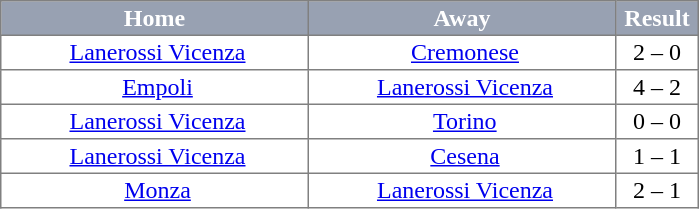<table style=border-collapse:collapse border=1 cellspacing=0 cellpadding=2>
<tr style="text-align:center; background:#98A1B2">
<th width=200 style="color:#FFFFFF">Home</th>
<th width=200  style="color:#FFFFFF">Away</th>
<th width=50  style="color:#FFFFFF">Result</th>
</tr>
<tr style="text-align:center; background:#FFFFFF">
<td> <a href='#'>Lanerossi Vicenza</a></td>
<td> <a href='#'>Cremonese</a></td>
<td>2 – 0</td>
</tr>
<tr style="text-align:center; background:#FFFFFF">
<td> <a href='#'>Empoli</a></td>
<td> <a href='#'>Lanerossi Vicenza</a></td>
<td>4 – 2</td>
</tr>
<tr style="text-align:center; background:#FFFFFF">
<td> <a href='#'>Lanerossi Vicenza</a></td>
<td> <a href='#'>Torino</a></td>
<td>0 – 0</td>
</tr>
<tr style="text-align:center; background:#FFFFFF">
<td> <a href='#'>Lanerossi Vicenza</a></td>
<td> <a href='#'>Cesena</a></td>
<td>1 – 1</td>
</tr>
<tr style="text-align:center; background:#FFFFFF">
<td> <a href='#'>Monza</a></td>
<td> <a href='#'>Lanerossi Vicenza</a></td>
<td>2 – 1</td>
</tr>
</table>
